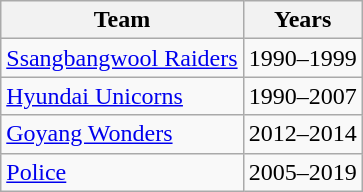<table class = "wikitable sortable">
<tr>
<th>Team</th>
<th>Years</th>
</tr>
<tr>
<td><a href='#'>Ssangbangwool Raiders</a></td>
<td>1990–1999</td>
</tr>
<tr>
<td><a href='#'>Hyundai Unicorns</a></td>
<td>1990–2007</td>
</tr>
<tr>
<td><a href='#'>Goyang Wonders</a></td>
<td>2012–2014</td>
</tr>
<tr>
<td><a href='#'>Police</a></td>
<td>2005–2019</td>
</tr>
</table>
